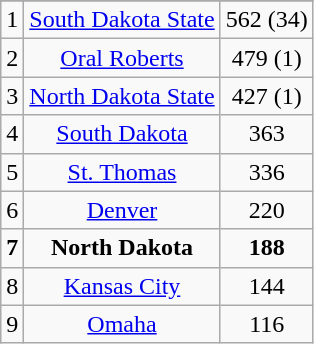<table class="wikitable" border="1">
<tr align=center>
</tr>
<tr align="center">
<td>1</td>
<td><a href='#'>South Dakota State</a></td>
<td>562 (34)</td>
</tr>
<tr align="center">
<td>2</td>
<td><a href='#'>Oral Roberts</a></td>
<td>479 (1)</td>
</tr>
<tr align="center">
<td>3</td>
<td><a href='#'>North Dakota State</a></td>
<td>427 (1)</td>
</tr>
<tr align="center">
<td>4</td>
<td><a href='#'>South Dakota</a></td>
<td>363</td>
</tr>
<tr align="center">
<td>5</td>
<td><a href='#'>St. Thomas</a></td>
<td>336</td>
</tr>
<tr align="center">
<td>6</td>
<td><a href='#'>Denver</a></td>
<td>220</td>
</tr>
<tr align="center">
<td><strong>7</strong></td>
<td><strong>North Dakota</strong></td>
<td><strong>188</strong></td>
</tr>
<tr align="center">
<td>8</td>
<td><a href='#'>Kansas City</a></td>
<td>144</td>
</tr>
<tr align="center">
<td>9</td>
<td><a href='#'>Omaha</a></td>
<td>116</td>
</tr>
</table>
